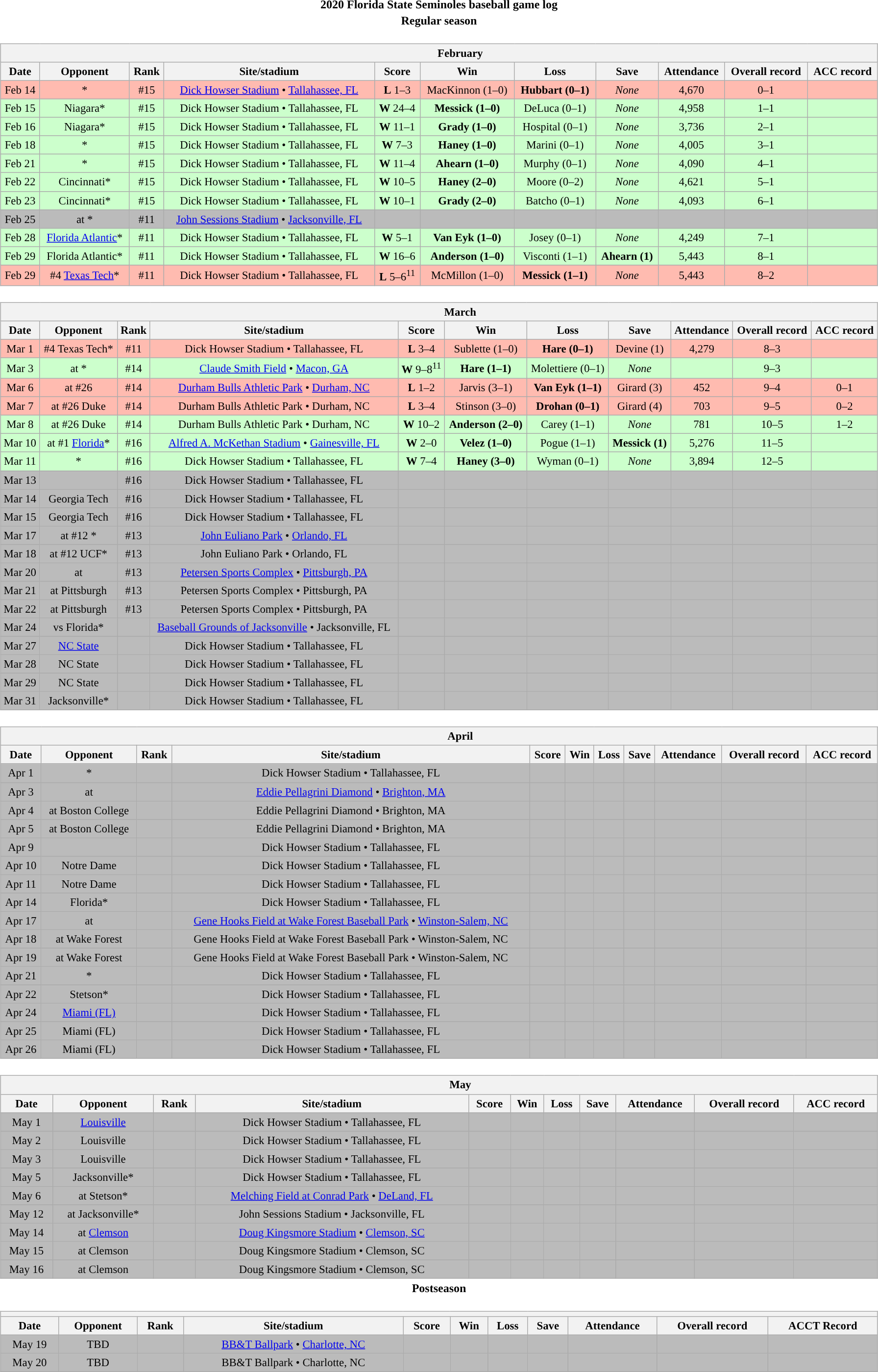<table class="toccolours" width=95% style="margin:1.5em auto; text-align:center">
<tr>
<th colspan=2>2020 Florida State Seminoles baseball game log</th>
</tr>
<tr>
<th colspan=2>Regular season</th>
</tr>
<tr valign="top">
<td><br><table class="wikitable collapsible collapsed" style="margin:auto; font-size:95%; width:100%">
<tr>
<th colspan=11 style="padding-left:4em;">February</th>
</tr>
<tr>
<th>Date</th>
<th>Opponent</th>
<th>Rank</th>
<th>Site/stadium</th>
<th>Score</th>
<th>Win</th>
<th>Loss</th>
<th>Save</th>
<th>Attendance</th>
<th>Overall record</th>
<th>ACC record</th>
</tr>
<tr bgcolor=ffbbb>
<td>Feb 14</td>
<td>*</td>
<td>#15</td>
<td><a href='#'>Dick Howser Stadium</a> • <a href='#'>Tallahassee, FL</a></td>
<td><strong>L</strong> 1–3</td>
<td>MacKinnon (1–0)</td>
<td><strong>Hubbart (0–1)</strong></td>
<td><em>None</em></td>
<td>4,670</td>
<td>0–1</td>
<td></td>
</tr>
<tr bgcolor=ccffcc>
<td>Feb 15</td>
<td>Niagara*</td>
<td>#15</td>
<td>Dick Howser Stadium • Tallahassee, FL</td>
<td><strong>W</strong> 24–4</td>
<td><strong>Messick (1–0)</strong></td>
<td>DeLuca (0–1)</td>
<td><em>None</em></td>
<td>4,958</td>
<td>1–1</td>
<td></td>
</tr>
<tr bgcolor=ccffcc>
<td>Feb 16</td>
<td>Niagara*</td>
<td>#15</td>
<td>Dick Howser Stadium • Tallahassee, FL</td>
<td><strong>W</strong> 11–1</td>
<td><strong>Grady (1–0)</strong></td>
<td>Hospital (0–1)</td>
<td><em>None</em></td>
<td>3,736</td>
<td>2–1</td>
<td></td>
</tr>
<tr bgcolor=ccffcc>
<td>Feb 18</td>
<td>*</td>
<td>#15</td>
<td>Dick Howser Stadium • Tallahassee, FL</td>
<td><strong>W</strong> 7–3</td>
<td><strong>Haney (1–0)</strong></td>
<td>Marini (0–1)</td>
<td><em>None</em></td>
<td>4,005</td>
<td>3–1</td>
<td></td>
</tr>
<tr bgcolor=ccffcc>
<td>Feb 21</td>
<td>*</td>
<td>#15</td>
<td>Dick Howser Stadium • Tallahassee, FL</td>
<td><strong>W</strong> 11–4</td>
<td><strong>Ahearn (1–0)</strong></td>
<td>Murphy (0–1)</td>
<td><em>None</em></td>
<td>4,090</td>
<td>4–1</td>
<td></td>
</tr>
<tr bgcolor=ccffcc>
<td>Feb 22</td>
<td>Cincinnati*</td>
<td>#15</td>
<td>Dick Howser Stadium • Tallahassee, FL</td>
<td><strong>W</strong> 10–5</td>
<td><strong>Haney (2–0)</strong></td>
<td>Moore (0–2)</td>
<td><em>None</em></td>
<td>4,621</td>
<td>5–1</td>
<td></td>
</tr>
<tr bgcolor=ccffcc>
<td>Feb 23</td>
<td>Cincinnati*</td>
<td>#15</td>
<td>Dick Howser Stadium • Tallahassee, FL</td>
<td><strong>W</strong> 10–1</td>
<td><strong>Grady (2–0)</strong></td>
<td>Batcho (0–1)</td>
<td><em>None</em></td>
<td>4,093</td>
<td>6–1</td>
<td></td>
</tr>
<tr bgcolor="#bbbbbb">
<td>Feb 25</td>
<td>at *</td>
<td>#11</td>
<td><a href='#'>John Sessions Stadium</a> • <a href='#'>Jacksonville, FL</a></td>
<td></td>
<td></td>
<td></td>
<td></td>
<td></td>
<td></td>
<td></td>
</tr>
<tr bgcolor=ccffcc>
<td>Feb 28</td>
<td><a href='#'>Florida Atlantic</a>*</td>
<td>#11</td>
<td>Dick Howser Stadium • Tallahassee, FL</td>
<td><strong>W</strong> 5–1</td>
<td><strong>Van Eyk (1–0)</strong></td>
<td>Josey (0–1)</td>
<td><em>None</em></td>
<td>4,249</td>
<td>7–1</td>
<td></td>
</tr>
<tr bgcolor=ccffcc>
<td>Feb 29</td>
<td>Florida Atlantic*</td>
<td>#11</td>
<td>Dick Howser Stadium • Tallahassee, FL</td>
<td><strong>W</strong> 16–6</td>
<td><strong>Anderson (1–0)</strong></td>
<td>Visconti (1–1)</td>
<td><strong>Ahearn (1)</strong></td>
<td>5,443</td>
<td>8–1</td>
<td></td>
</tr>
<tr bgcolor=ffbbb>
<td>Feb 29</td>
<td>#4 <a href='#'>Texas Tech</a>*</td>
<td>#11</td>
<td>Dick Howser Stadium • Tallahassee, FL</td>
<td><strong>L</strong> 5–6<sup>11</sup></td>
<td>McMillon (1–0)</td>
<td><strong>Messick (1–1)</strong></td>
<td><em>None</em></td>
<td>5,443</td>
<td>8–2</td>
<td></td>
</tr>
</table>
</td>
</tr>
<tr>
<td><br><table class="wikitable collapsible collapsed" style="margin:auto; font-size:95%; width:100%">
<tr>
<th colspan=11 style="padding-left:4em;">March</th>
</tr>
<tr>
<th>Date</th>
<th>Opponent</th>
<th>Rank</th>
<th>Site/stadium</th>
<th>Score</th>
<th>Win</th>
<th>Loss</th>
<th>Save</th>
<th>Attendance</th>
<th>Overall record</th>
<th>ACC record</th>
</tr>
<tr bgcolor=ffbbb>
<td>Mar 1</td>
<td>#4 Texas Tech*</td>
<td>#11</td>
<td>Dick Howser Stadium • Tallahassee, FL</td>
<td><strong>L</strong> 3–4</td>
<td>Sublette (1–0)</td>
<td><strong>Hare (0–1)</strong></td>
<td>Devine (1)</td>
<td>4,279</td>
<td>8–3</td>
<td></td>
</tr>
<tr bgcolor=ccffcc>
<td>Mar 3</td>
<td>at *</td>
<td>#14</td>
<td><a href='#'>Claude Smith Field</a> • <a href='#'>Macon, GA</a></td>
<td><strong>W</strong> 9–8<sup>11</sup></td>
<td><strong>Hare (1–1)</strong></td>
<td>Molettiere (0–1)</td>
<td><em>None</em></td>
<td></td>
<td>9–3</td>
<td></td>
</tr>
<tr bgcolor=ffbbb>
<td>Mar 6</td>
<td>at #26 </td>
<td>#14</td>
<td><a href='#'>Durham Bulls Athletic Park</a> • <a href='#'>Durham, NC</a></td>
<td><strong>L</strong> 1–2</td>
<td>Jarvis (3–1)</td>
<td><strong>Van Eyk (1–1)</strong></td>
<td>Girard (3)</td>
<td>452</td>
<td>9–4</td>
<td>0–1</td>
</tr>
<tr bgcolor=ffbbb>
<td>Mar 7</td>
<td>at #26 Duke</td>
<td>#14</td>
<td>Durham Bulls Athletic Park • Durham, NC</td>
<td><strong>L</strong> 3–4</td>
<td>Stinson (3–0)</td>
<td><strong>Drohan (0–1)</strong></td>
<td>Girard (4)</td>
<td>703</td>
<td>9–5</td>
<td>0–2</td>
</tr>
<tr bgcolor=ccffcc>
<td>Mar 8</td>
<td>at #26 Duke</td>
<td>#14</td>
<td>Durham Bulls Athletic Park • Durham, NC</td>
<td><strong>W</strong> 10–2</td>
<td><strong>Anderson (2–0)</strong></td>
<td>Carey (1–1)</td>
<td><em>None</em></td>
<td>781</td>
<td>10–5</td>
<td>1–2</td>
</tr>
<tr bgcolor=ccffcc>
<td>Mar 10</td>
<td>at #1 <a href='#'>Florida</a>*</td>
<td>#16</td>
<td><a href='#'>Alfred A. McKethan Stadium</a> • <a href='#'>Gainesville, FL</a></td>
<td><strong>W</strong> 2–0</td>
<td><strong>Velez (1–0)</strong></td>
<td>Pogue (1–1)</td>
<td><strong>Messick (1)</strong></td>
<td>5,276</td>
<td>11–5</td>
<td></td>
</tr>
<tr bgcolor=ccffcc>
<td>Mar 11</td>
<td>*</td>
<td>#16</td>
<td>Dick Howser Stadium • Tallahassee, FL</td>
<td><strong>W</strong> 7–4</td>
<td><strong>Haney (3–0)</strong></td>
<td>Wyman (0–1)</td>
<td><em>None</em></td>
<td>3,894</td>
<td>12–5</td>
<td></td>
</tr>
<tr bgcolor="#bbbbbb">
<td>Mar 13</td>
<td></td>
<td>#16</td>
<td>Dick Howser Stadium • Tallahassee, FL</td>
<td></td>
<td></td>
<td></td>
<td></td>
<td></td>
<td></td>
<td></td>
</tr>
<tr bgcolor="#bbbbbb">
<td>Mar 14</td>
<td>Georgia Tech</td>
<td>#16</td>
<td>Dick Howser Stadium • Tallahassee, FL</td>
<td></td>
<td></td>
<td></td>
<td></td>
<td></td>
<td></td>
<td></td>
</tr>
<tr bgcolor="#bbbbbb">
<td>Mar 15</td>
<td>Georgia Tech</td>
<td>#16</td>
<td>Dick Howser Stadium • Tallahassee, FL</td>
<td></td>
<td></td>
<td></td>
<td></td>
<td></td>
<td></td>
<td></td>
</tr>
<tr bgcolor="#bbbbbb">
<td>Mar 17</td>
<td>at #12 *</td>
<td>#13</td>
<td><a href='#'>John Euliano Park</a> • <a href='#'>Orlando, FL</a></td>
<td></td>
<td></td>
<td></td>
<td></td>
<td></td>
<td></td>
<td></td>
</tr>
<tr bgcolor="#bbbbbb">
<td>Mar 18</td>
<td>at #12 UCF*</td>
<td>#13</td>
<td>John Euliano Park • Orlando, FL</td>
<td></td>
<td></td>
<td></td>
<td></td>
<td></td>
<td></td>
<td></td>
</tr>
<tr bgcolor="#bbbbbb">
<td>Mar 20</td>
<td>at </td>
<td>#13</td>
<td><a href='#'>Petersen Sports Complex</a> • <a href='#'>Pittsburgh, PA</a></td>
<td></td>
<td></td>
<td></td>
<td></td>
<td></td>
<td></td>
<td></td>
</tr>
<tr bgcolor="#bbbbbb">
<td>Mar 21</td>
<td>at Pittsburgh</td>
<td>#13</td>
<td>Petersen Sports Complex • Pittsburgh, PA</td>
<td></td>
<td></td>
<td></td>
<td></td>
<td></td>
<td></td>
<td></td>
</tr>
<tr bgcolor="#bbbbbb">
<td>Mar 22</td>
<td>at Pittsburgh</td>
<td>#13</td>
<td>Petersen Sports Complex • Pittsburgh, PA</td>
<td></td>
<td></td>
<td></td>
<td></td>
<td></td>
<td></td>
<td></td>
</tr>
<tr bgcolor="#bbbbbb">
<td>Mar 24</td>
<td>vs Florida*</td>
<td></td>
<td><a href='#'>Baseball Grounds of Jacksonville</a> • Jacksonville, FL</td>
<td></td>
<td></td>
<td></td>
<td></td>
<td></td>
<td></td>
<td></td>
</tr>
<tr bgcolor="#bbbbbb">
<td>Mar 27</td>
<td><a href='#'>NC State</a></td>
<td></td>
<td>Dick Howser Stadium • Tallahassee, FL</td>
<td></td>
<td></td>
<td></td>
<td></td>
<td></td>
<td></td>
<td></td>
</tr>
<tr bgcolor="#bbbbbb">
<td>Mar 28</td>
<td>NC State</td>
<td></td>
<td>Dick Howser Stadium • Tallahassee, FL</td>
<td></td>
<td></td>
<td></td>
<td></td>
<td></td>
<td></td>
<td></td>
</tr>
<tr bgcolor="#bbbbbb">
<td>Mar 29</td>
<td>NC State</td>
<td></td>
<td>Dick Howser Stadium • Tallahassee, FL</td>
<td></td>
<td></td>
<td></td>
<td></td>
<td></td>
<td></td>
<td></td>
</tr>
<tr bgcolor="#bbbbbb">
<td>Mar 31</td>
<td>Jacksonville*</td>
<td></td>
<td>Dick Howser Stadium • Tallahassee, FL</td>
<td></td>
<td></td>
<td></td>
<td></td>
<td></td>
<td></td>
<td></td>
</tr>
</table>
</td>
</tr>
<tr>
<td><br><table class="wikitable collapsible collapsed" style="margin:auto; font-size:95%; width:100%">
<tr>
<th colspan=11 style="padding-left:4em;">April</th>
</tr>
<tr>
<th>Date</th>
<th>Opponent</th>
<th>Rank</th>
<th>Site/stadium</th>
<th>Score</th>
<th>Win</th>
<th>Loss</th>
<th>Save</th>
<th>Attendance</th>
<th>Overall record</th>
<th>ACC record</th>
</tr>
<tr bgcolor="#bbbbbb">
<td>Apr 1</td>
<td>*</td>
<td></td>
<td>Dick Howser Stadium • Tallahassee, FL</td>
<td></td>
<td></td>
<td></td>
<td></td>
<td></td>
<td></td>
<td></td>
</tr>
<tr bgcolor="#bbbbbb">
<td>Apr 3</td>
<td>at </td>
<td></td>
<td><a href='#'>Eddie Pellagrini Diamond</a> • <a href='#'>Brighton, MA</a></td>
<td></td>
<td></td>
<td></td>
<td></td>
<td></td>
<td></td>
<td></td>
</tr>
<tr bgcolor="#bbbbbb">
<td>Apr 4</td>
<td>at Boston College</td>
<td></td>
<td>Eddie Pellagrini Diamond • Brighton, MA</td>
<td></td>
<td></td>
<td></td>
<td></td>
<td></td>
<td></td>
<td></td>
</tr>
<tr bgcolor="#bbbbbb">
<td>Apr 5</td>
<td>at Boston College</td>
<td></td>
<td>Eddie Pellagrini Diamond • Brighton, MA</td>
<td></td>
<td></td>
<td></td>
<td></td>
<td></td>
<td></td>
<td></td>
</tr>
<tr bgcolor="#bbbbbb">
<td>Apr 9</td>
<td></td>
<td></td>
<td>Dick Howser Stadium • Tallahassee, FL</td>
<td></td>
<td></td>
<td></td>
<td></td>
<td></td>
<td></td>
<td></td>
</tr>
<tr bgcolor="#bbbbbb">
<td>Apr 10</td>
<td>Notre Dame</td>
<td></td>
<td>Dick Howser Stadium • Tallahassee, FL</td>
<td></td>
<td></td>
<td></td>
<td></td>
<td></td>
<td></td>
<td></td>
</tr>
<tr bgcolor="#bbbbbb">
<td>Apr 11</td>
<td>Notre Dame</td>
<td></td>
<td>Dick Howser Stadium • Tallahassee, FL</td>
<td></td>
<td></td>
<td></td>
<td></td>
<td></td>
<td></td>
<td></td>
</tr>
<tr bgcolor="#bbbbbb">
<td>Apr 14</td>
<td>Florida*</td>
<td></td>
<td>Dick Howser Stadium • Tallahassee, FL</td>
<td></td>
<td></td>
<td></td>
<td></td>
<td></td>
<td></td>
<td></td>
</tr>
<tr bgcolor="#bbbbbb">
<td>Apr 17</td>
<td>at </td>
<td></td>
<td><a href='#'>Gene Hooks Field at Wake Forest Baseball Park</a> • <a href='#'>Winston-Salem, NC</a></td>
<td></td>
<td></td>
<td></td>
<td></td>
<td></td>
<td></td>
<td></td>
</tr>
<tr bgcolor="#bbbbbb">
<td>Apr 18</td>
<td>at Wake Forest</td>
<td></td>
<td>Gene Hooks Field at Wake Forest Baseball Park • Winston-Salem, NC</td>
<td></td>
<td></td>
<td></td>
<td></td>
<td></td>
<td></td>
<td></td>
</tr>
<tr bgcolor="#bbbbbb">
<td>Apr 19</td>
<td>at Wake Forest</td>
<td></td>
<td>Gene Hooks Field at Wake Forest Baseball Park • Winston-Salem, NC</td>
<td></td>
<td></td>
<td></td>
<td></td>
<td></td>
<td></td>
<td></td>
</tr>
<tr bgcolor="#bbbbbb">
<td>Apr 21</td>
<td>*</td>
<td></td>
<td>Dick Howser Stadium • Tallahassee, FL</td>
<td></td>
<td></td>
<td></td>
<td></td>
<td></td>
<td></td>
<td></td>
</tr>
<tr bgcolor="#bbbbbb">
<td>Apr 22</td>
<td>Stetson*</td>
<td></td>
<td>Dick Howser Stadium • Tallahassee, FL</td>
<td></td>
<td></td>
<td></td>
<td></td>
<td></td>
<td></td>
<td></td>
</tr>
<tr bgcolor="#bbbbbb">
<td>Apr 24</td>
<td><a href='#'>Miami (FL)</a></td>
<td></td>
<td>Dick Howser Stadium • Tallahassee, FL</td>
<td></td>
<td></td>
<td></td>
<td></td>
<td></td>
<td></td>
<td></td>
</tr>
<tr bgcolor="#bbbbbb">
<td>Apr 25</td>
<td>Miami (FL)</td>
<td></td>
<td>Dick Howser Stadium • Tallahassee, FL</td>
<td></td>
<td></td>
<td></td>
<td></td>
<td></td>
<td></td>
<td></td>
</tr>
<tr bgcolor="#bbbbbb">
<td>Apr 26</td>
<td>Miami (FL)</td>
<td></td>
<td>Dick Howser Stadium • Tallahassee, FL</td>
<td></td>
<td></td>
<td></td>
<td></td>
<td></td>
<td></td>
<td></td>
</tr>
</table>
</td>
</tr>
<tr>
<td><br><table class="wikitable collapsible collapsed" style="margin:auto; font-size:95%; width:100%">
<tr>
<th colspan=11 style="padding-left:4em;">May</th>
</tr>
<tr>
<th>Date</th>
<th>Opponent</th>
<th>Rank</th>
<th>Site/stadium</th>
<th>Score</th>
<th>Win</th>
<th>Loss</th>
<th>Save</th>
<th>Attendance</th>
<th>Overall record</th>
<th>ACC record</th>
</tr>
<tr bgcolor="#bbbbbb">
<td>May 1</td>
<td><a href='#'>Louisville</a></td>
<td></td>
<td>Dick Howser Stadium • Tallahassee, FL</td>
<td></td>
<td></td>
<td></td>
<td></td>
<td></td>
<td></td>
<td></td>
</tr>
<tr bgcolor="#bbbbbb">
<td>May 2</td>
<td>Louisville</td>
<td></td>
<td>Dick Howser Stadium • Tallahassee, FL</td>
<td></td>
<td></td>
<td></td>
<td></td>
<td></td>
<td></td>
<td></td>
</tr>
<tr bgcolor="#bbbbbb">
<td>May 3</td>
<td>Louisville</td>
<td></td>
<td>Dick Howser Stadium • Tallahassee, FL</td>
<td></td>
<td></td>
<td></td>
<td></td>
<td></td>
<td></td>
<td></td>
</tr>
<tr bgcolor="#bbbbbb">
<td>May 5</td>
<td>Jacksonville*</td>
<td></td>
<td>Dick Howser Stadium • Tallahassee, FL</td>
<td></td>
<td></td>
<td></td>
<td></td>
<td></td>
<td></td>
<td></td>
</tr>
<tr bgcolor="#bbbbbb">
<td>May 6</td>
<td>at Stetson*</td>
<td></td>
<td><a href='#'>Melching Field at Conrad Park</a> • <a href='#'>DeLand, FL</a></td>
<td></td>
<td></td>
<td></td>
<td></td>
<td></td>
<td></td>
<td></td>
</tr>
<tr bgcolor="#bbbbbb">
<td>May 12</td>
<td>at Jacksonville*</td>
<td></td>
<td>John Sessions Stadium • Jacksonville, FL</td>
<td></td>
<td></td>
<td></td>
<td></td>
<td></td>
<td></td>
<td></td>
</tr>
<tr bgcolor="#bbbbbb">
<td>May 14</td>
<td>at <a href='#'>Clemson</a></td>
<td></td>
<td><a href='#'>Doug Kingsmore Stadium</a> • <a href='#'>Clemson, SC</a></td>
<td></td>
<td></td>
<td></td>
<td></td>
<td></td>
<td></td>
<td></td>
</tr>
<tr bgcolor="#bbbbbb">
<td>May 15</td>
<td>at Clemson</td>
<td></td>
<td>Doug Kingsmore Stadium • Clemson, SC</td>
<td></td>
<td></td>
<td></td>
<td></td>
<td></td>
<td></td>
<td></td>
</tr>
<tr bgcolor="#bbbbbb">
<td>May 16</td>
<td>at Clemson</td>
<td></td>
<td>Doug Kingsmore Stadium • Clemson, SC</td>
<td></td>
<td></td>
<td></td>
<td></td>
<td></td>
<td></td>
<td></td>
</tr>
</table>
</td>
</tr>
<tr>
<th colspan=2>Postseason</th>
</tr>
<tr>
<td><br><table class="wikitable collapsible collapsed" style="margin:auto; width:100%; text-align:center; font-size:95%">
<tr>
<th colspan=12 style="padding-left:4em;"></th>
</tr>
<tr>
<th>Date</th>
<th>Opponent</th>
<th>Rank</th>
<th>Site/stadium</th>
<th>Score</th>
<th>Win</th>
<th>Loss</th>
<th>Save</th>
<th>Attendance</th>
<th>Overall record</th>
<th>ACCT Record</th>
</tr>
<tr bgcolor="#bbbbbb">
<td>May 19</td>
<td>TBD</td>
<td></td>
<td><a href='#'>BB&T Ballpark</a> • <a href='#'>Charlotte, NC</a></td>
<td></td>
<td></td>
<td></td>
<td></td>
<td></td>
<td></td>
<td></td>
</tr>
<tr bgcolor="#bbbbbb">
<td>May 20</td>
<td>TBD</td>
<td></td>
<td>BB&T Ballpark • Charlotte, NC</td>
<td></td>
<td></td>
<td></td>
<td></td>
<td></td>
<td></td>
<td></td>
</tr>
</table>
</td>
</tr>
</table>
